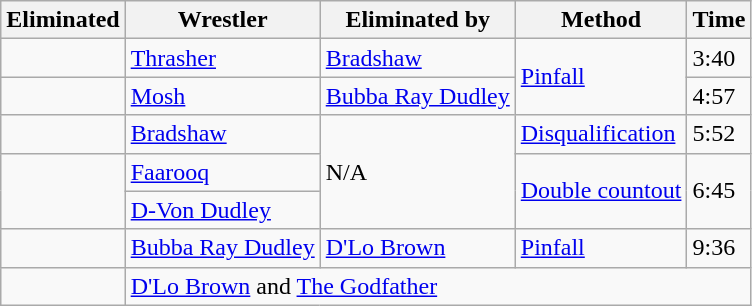<table class="wikitable sortable">
<tr>
<th>Eliminated</th>
<th>Wrestler</th>
<th>Eliminated by</th>
<th>Method</th>
<th>Time</th>
</tr>
<tr>
<td></td>
<td><a href='#'>Thrasher</a></td>
<td><a href='#'>Bradshaw</a></td>
<td rowspan="2"><a href='#'>Pinfall</a></td>
<td>3:40</td>
</tr>
<tr>
<td></td>
<td><a href='#'>Mosh</a></td>
<td><a href='#'>Bubba Ray Dudley</a></td>
<td>4:57</td>
</tr>
<tr>
<td></td>
<td><a href='#'>Bradshaw</a></td>
<td rowspan="3">N/A</td>
<td><a href='#'>Disqualification</a></td>
<td>5:52</td>
</tr>
<tr>
<td rowspan="2"></td>
<td><a href='#'>Faarooq</a></td>
<td rowspan="2"><a href='#'>Double countout</a></td>
<td rowspan="2">6:45</td>
</tr>
<tr>
<td><a href='#'>D-Von Dudley</a></td>
</tr>
<tr>
<td></td>
<td><a href='#'>Bubba Ray Dudley</a></td>
<td><a href='#'>D'Lo Brown</a></td>
<td><a href='#'>Pinfall</a></td>
<td>9:36</td>
</tr>
<tr>
<td></td>
<td colspan="4"><a href='#'>D'Lo Brown</a> and <a href='#'>The Godfather</a></td>
</tr>
</table>
